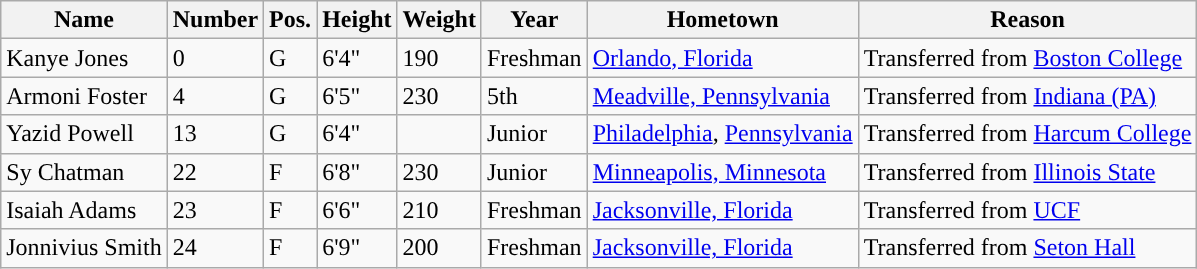<table class="wikitable sortable" border="1">
<tr align=center>
<th>Name</th>
<th>Number</th>
<th>Pos.</th>
<th>Height</th>
<th>Weight</th>
<th>Year</th>
<th>Hometown</th>
<th>Reason</th>
</tr>
<tr>
<td>Kanye Jones</td>
<td>0</td>
<td>G</td>
<td>6'4"</td>
<td>190</td>
<td>Freshman</td>
<td><a href='#'>Orlando, Florida</a></td>
<td>Transferred from <a href='#'>Boston College</a></td>
</tr>
<tr>
<td>Armoni Foster</td>
<td>4</td>
<td>G</td>
<td>6'5"</td>
<td>230</td>
<td>5th</td>
<td><a href='#'>Meadville, Pennsylvania</a></td>
<td>Transferred from <a href='#'>Indiana (PA)</a></td>
</tr>
<tr>
<td>Yazid Powell</td>
<td>13</td>
<td>G</td>
<td>6'4"</td>
<td></td>
<td>Junior</td>
<td><a href='#'>Philadelphia</a>, <a href='#'>Pennsylvania</a></td>
<td>Transferred from <a href='#'>Harcum College</a></td>
</tr>
<tr>
<td>Sy Chatman</td>
<td>22</td>
<td>F</td>
<td>6'8"</td>
<td>230</td>
<td>Junior</td>
<td><a href='#'>Minneapolis, Minnesota</a></td>
<td>Transferred from <a href='#'>Illinois State</a></td>
</tr>
<tr>
<td>Isaiah Adams</td>
<td>23</td>
<td>F</td>
<td>6'6"</td>
<td>210</td>
<td>Freshman</td>
<td><a href='#'>Jacksonville, Florida</a></td>
<td>Transferred from <a href='#'>UCF</a></td>
</tr>
<tr>
<td>Jonnivius Smith</td>
<td>24</td>
<td>F</td>
<td>6'9"</td>
<td>200</td>
<td>Freshman</td>
<td><a href='#'>Jacksonville, Florida</a></td>
<td>Transferred from <a href='#'>Seton Hall</a></td>
</tr>
</table>
